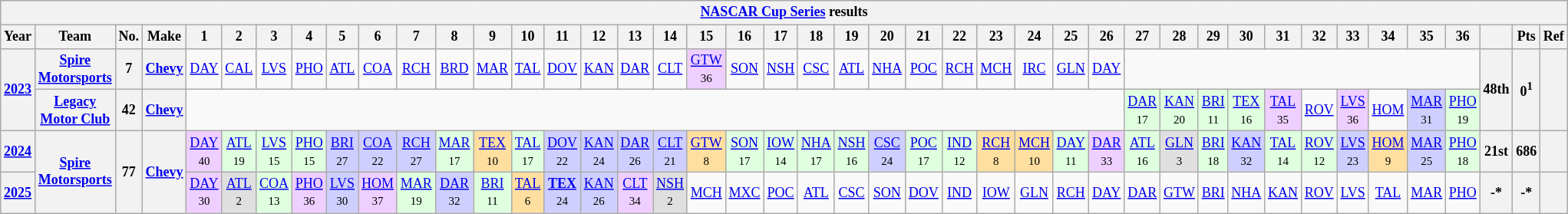<table class="wikitable" style="text-align:center; font-size:75%">
<tr>
<th colspan=43><a href='#'>NASCAR Cup Series</a> results</th>
</tr>
<tr>
<th>Year</th>
<th>Team</th>
<th>No.</th>
<th>Make</th>
<th>1</th>
<th>2</th>
<th>3</th>
<th>4</th>
<th>5</th>
<th>6</th>
<th>7</th>
<th>8</th>
<th>9</th>
<th>10</th>
<th>11</th>
<th>12</th>
<th>13</th>
<th>14</th>
<th>15</th>
<th>16</th>
<th>17</th>
<th>18</th>
<th>19</th>
<th>20</th>
<th>21</th>
<th>22</th>
<th>23</th>
<th>24</th>
<th>25</th>
<th>26</th>
<th>27</th>
<th>28</th>
<th>29</th>
<th>30</th>
<th>31</th>
<th>32</th>
<th>33</th>
<th>34</th>
<th>35</th>
<th>36</th>
<th></th>
<th>Pts</th>
<th>Ref</th>
</tr>
<tr>
<th rowspan=2><a href='#'>2023</a></th>
<th><a href='#'>Spire Motorsports</a></th>
<th>7</th>
<th><a href='#'>Chevy</a></th>
<td><a href='#'>DAY</a></td>
<td><a href='#'>CAL</a></td>
<td><a href='#'>LVS</a></td>
<td><a href='#'>PHO</a></td>
<td><a href='#'>ATL</a></td>
<td><a href='#'>COA</a></td>
<td><a href='#'>RCH</a></td>
<td><a href='#'>BRD</a></td>
<td><a href='#'>MAR</a></td>
<td><a href='#'>TAL</a></td>
<td><a href='#'>DOV</a></td>
<td><a href='#'>KAN</a></td>
<td><a href='#'>DAR</a></td>
<td><a href='#'>CLT</a></td>
<td style="background:#EFCFFF;"><a href='#'>GTW</a><br><small>36</small></td>
<td><a href='#'>SON</a></td>
<td><a href='#'>NSH</a></td>
<td><a href='#'>CSC</a></td>
<td><a href='#'>ATL</a></td>
<td><a href='#'>NHA</a></td>
<td><a href='#'>POC</a></td>
<td><a href='#'>RCH</a></td>
<td><a href='#'>MCH</a></td>
<td><a href='#'>IRC</a></td>
<td><a href='#'>GLN</a></td>
<td><a href='#'>DAY</a></td>
<td colspan=10></td>
<th rowspan=2>48th</th>
<th rowspan=2>0<sup>1</sup></th>
<th rowspan=2></th>
</tr>
<tr>
<th><a href='#'>Legacy Motor Club</a></th>
<th>42</th>
<th><a href='#'>Chevy</a></th>
<td colspan=26></td>
<td style="background:#DFFFDF;"><a href='#'>DAR</a><br><small>17</small></td>
<td style="background:#DFFFDF;"><a href='#'>KAN</a><br><small>20</small></td>
<td style="background:#DFFFDF;"><a href='#'>BRI</a><br><small>11</small></td>
<td style="background:#DFFFDF;"><a href='#'>TEX</a><br><small>16</small></td>
<td style="background:#EFCFFF;"><a href='#'>TAL</a><br><small>35</small></td>
<td><a href='#'>ROV</a></td>
<td style="background:#EFCFFF;"><a href='#'>LVS</a><br><small>36</small></td>
<td><a href='#'>HOM</a></td>
<td style="background:#CFCFFF;"><a href='#'>MAR</a><br><small>31</small></td>
<td style="background:#DFFFDF;"><a href='#'>PHO</a><br><small>19</small></td>
</tr>
<tr>
<th><a href='#'>2024</a></th>
<th rowspan=2><a href='#'>Spire Motorsports</a></th>
<th rowspan=2>77</th>
<th rowspan=2><a href='#'>Chevy</a></th>
<td style="background:#EFCFFF;"><a href='#'>DAY</a><br><small>40</small></td>
<td style="background:#DFFFDF;"><a href='#'>ATL</a><br><small>19</small></td>
<td style="background:#DFFFDF;"><a href='#'>LVS</a><br><small>15</small></td>
<td style="background:#DFFFDF;"><a href='#'>PHO</a><br><small>15</small></td>
<td style="background:#CFCFFF;"><a href='#'>BRI</a><br><small>27</small></td>
<td style="background:#CFCFFF;"><a href='#'>COA</a><br><small>22</small></td>
<td style="background:#CFCFFF;"><a href='#'>RCH</a><br><small>27</small></td>
<td style="background:#DFFFDF;"><a href='#'>MAR</a><br><small>17</small></td>
<td style="background:#FFDF9F;"><a href='#'>TEX</a><br><small>10</small></td>
<td style="background:#DFFFDF;"><a href='#'>TAL</a><br><small>17</small></td>
<td style="background:#CFCFFF;"><a href='#'>DOV</a><br><small>22</small></td>
<td style="background:#CFCFFF;"><a href='#'>KAN</a><br><small>24</small></td>
<td style="background:#CFCFFF;"><a href='#'>DAR</a><br><small>26</small></td>
<td style="background:#CFCFFF;"><a href='#'>CLT</a><br><small>21</small></td>
<td style="background:#FFDF9F;"><a href='#'>GTW</a><br><small>8</small></td>
<td style="background:#DFFFDF;"><a href='#'>SON</a><br><small>17</small></td>
<td style="background:#DFFFDF;"><a href='#'>IOW</a><br><small>14</small></td>
<td style="background:#DFFFDF;"><a href='#'>NHA</a><br><small>17</small></td>
<td style="background:#DFFFDF;"><a href='#'>NSH</a><br><small>16</small></td>
<td style="background:#CFCFFF;"><a href='#'>CSC</a><br><small>24</small></td>
<td style="background:#DFFFDF;"><a href='#'>POC</a><br><small>17</small></td>
<td style="background:#DFFFDF;"><a href='#'>IND</a><br><small>12</small></td>
<td style="background:#FFDF9F;"><a href='#'>RCH</a><br><small>8</small></td>
<td style="background:#FFDF9F;"><a href='#'>MCH</a><br><small>10</small></td>
<td style="background:#DFFFDF;"><a href='#'>DAY</a><br><small>11</small></td>
<td style="background:#EFCFFF;"><a href='#'>DAR</a><br><small>33</small></td>
<td style="background:#DFFFDF;"><a href='#'>ATL</a><br><small>16</small></td>
<td style="background:#DFDFDF;"><a href='#'>GLN</a><br><small>3</small></td>
<td style="background:#DFFFDF;"><a href='#'>BRI</a><br><small>18</small></td>
<td style="background:#CFCFFF;"><a href='#'>KAN</a><br><small>32</small></td>
<td style="background:#DFFFDF;"><a href='#'>TAL</a><br><small>14</small></td>
<td style="background:#DFFFDF;"><a href='#'>ROV</a><br><small>12</small></td>
<td style="background:#CFCFFF;"><a href='#'>LVS</a><br><small>23</small></td>
<td style="background:#FFDF9F;"><a href='#'>HOM</a><br><small>9</small></td>
<td style="background:#CFCFFF;"><a href='#'>MAR</a><br><small>25</small></td>
<td style="background:#DFFFDF;"><a href='#'>PHO</a><br><small>18</small></td>
<th>21st</th>
<th>686</th>
<th></th>
</tr>
<tr>
<th><a href='#'>2025</a></th>
<td style="background:#EFCFFF;"><a href='#'>DAY</a><br><small>30</small></td>
<td style="background:#DFDFDF;"><a href='#'>ATL</a><br><small>2</small></td>
<td style="background:#DFFFDF;"><a href='#'>COA</a><br><small>13</small></td>
<td style="background:#EFCFFF;"><a href='#'>PHO</a><br><small>36</small></td>
<td style="background:#CFCFFF;"><a href='#'>LVS</a><br><small>30</small></td>
<td style="background:#EFCFFF;"><a href='#'>HOM</a><br><small>37</small></td>
<td style="background:#DFFFDF;"><a href='#'>MAR</a><br><small>19</small></td>
<td style="background:#CFCFFF;"><a href='#'>DAR</a><br><small>32</small></td>
<td style="background:#DFFFDF;"><a href='#'>BRI</a><br><small>11</small></td>
<td style="background:#FFDF9F;"><a href='#'>TAL</a><br><small>6</small></td>
<td style="background:#CFCFFF;"><strong><a href='#'>TEX</a></strong><br><small>24</small></td>
<td style="background:#CFCFFF;"><a href='#'>KAN</a><br><small>26</small></td>
<td style="background:#EFCFFF;"><a href='#'>CLT</a><br><small>34</small></td>
<td style="background:#DFDFDF;"><a href='#'>NSH</a><br><small>2</small></td>
<td style="background:#;"><a href='#'>MCH</a><br><small></small></td>
<td><a href='#'>MXC</a></td>
<td><a href='#'>POC</a></td>
<td><a href='#'>ATL</a></td>
<td><a href='#'>CSC</a></td>
<td><a href='#'>SON</a></td>
<td><a href='#'>DOV</a></td>
<td><a href='#'>IND</a></td>
<td><a href='#'>IOW</a></td>
<td><a href='#'>GLN</a></td>
<td><a href='#'>RCH</a></td>
<td><a href='#'>DAY</a></td>
<td><a href='#'>DAR</a></td>
<td><a href='#'>GTW</a></td>
<td><a href='#'>BRI</a></td>
<td><a href='#'>NHA</a></td>
<td><a href='#'>KAN</a></td>
<td><a href='#'>ROV</a></td>
<td><a href='#'>LVS</a></td>
<td><a href='#'>TAL</a></td>
<td><a href='#'>MAR</a></td>
<td><a href='#'>PHO</a></td>
<th>-*</th>
<th>-*</th>
<th></th>
</tr>
</table>
